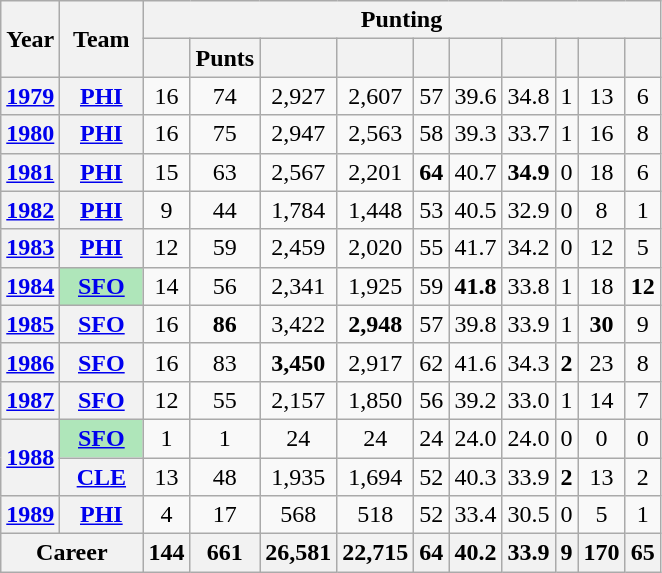<table class=wikitable style="text-align:center;">
<tr>
<th rowspan="2">Year</th>
<th rowspan="2">Team</th>
<th colspan="10">Punting</th>
</tr>
<tr>
<th></th>
<th>Punts</th>
<th></th>
<th></th>
<th></th>
<th></th>
<th></th>
<th></th>
<th></th>
<th></th>
</tr>
<tr>
<th><a href='#'>1979</a></th>
<th><a href='#'>PHI</a></th>
<td>16</td>
<td>74</td>
<td>2,927</td>
<td>2,607</td>
<td>57</td>
<td>39.6</td>
<td>34.8</td>
<td>1</td>
<td>13</td>
<td>6</td>
</tr>
<tr>
<th><a href='#'>1980</a></th>
<th><a href='#'>PHI</a></th>
<td>16</td>
<td>75</td>
<td>2,947</td>
<td>2,563</td>
<td>58</td>
<td>39.3</td>
<td>33.7</td>
<td>1</td>
<td>16</td>
<td>8</td>
</tr>
<tr>
<th><a href='#'>1981</a></th>
<th><a href='#'>PHI</a></th>
<td>15</td>
<td>63</td>
<td>2,567</td>
<td>2,201</td>
<td><strong>64</strong></td>
<td>40.7</td>
<td><strong>34.9</strong></td>
<td>0</td>
<td>18</td>
<td>6</td>
</tr>
<tr>
<th><a href='#'>1982</a></th>
<th><a href='#'>PHI</a></th>
<td>9</td>
<td>44</td>
<td>1,784</td>
<td>1,448</td>
<td>53</td>
<td>40.5</td>
<td>32.9</td>
<td>0</td>
<td>8</td>
<td>1</td>
</tr>
<tr>
<th><a href='#'>1983</a></th>
<th><a href='#'>PHI</a></th>
<td>12</td>
<td>59</td>
<td>2,459</td>
<td>2,020</td>
<td>55</td>
<td>41.7</td>
<td>34.2</td>
<td>0</td>
<td>12</td>
<td>5</td>
</tr>
<tr>
<th><a href='#'>1984</a></th>
<th style="background:#afe6ba; width:3em;"><a href='#'>SFO</a></th>
<td>14</td>
<td>56</td>
<td>2,341</td>
<td>1,925</td>
<td>59</td>
<td><strong>41.8</strong></td>
<td>33.8</td>
<td>1</td>
<td>18</td>
<td><strong>12</strong></td>
</tr>
<tr>
<th><a href='#'>1985</a></th>
<th><a href='#'>SFO</a></th>
<td>16</td>
<td><strong>86</strong></td>
<td>3,422</td>
<td><strong>2,948</strong></td>
<td>57</td>
<td>39.8</td>
<td>33.9</td>
<td>1</td>
<td><strong>30</strong></td>
<td>9</td>
</tr>
<tr>
<th><a href='#'>1986</a></th>
<th><a href='#'>SFO</a></th>
<td>16</td>
<td>83</td>
<td><strong>3,450</strong></td>
<td>2,917</td>
<td>62</td>
<td>41.6</td>
<td>34.3</td>
<td><strong>2</strong></td>
<td>23</td>
<td>8</td>
</tr>
<tr>
<th><a href='#'>1987</a></th>
<th><a href='#'>SFO</a></th>
<td>12</td>
<td>55</td>
<td>2,157</td>
<td>1,850</td>
<td>56</td>
<td>39.2</td>
<td>33.0</td>
<td>1</td>
<td>14</td>
<td>7</td>
</tr>
<tr>
<th rowspan="2"><a href='#'>1988</a></th>
<th style="background:#afe6ba; width:3em;"><a href='#'>SFO</a></th>
<td>1</td>
<td>1</td>
<td>24</td>
<td>24</td>
<td>24</td>
<td>24.0</td>
<td>24.0</td>
<td>0</td>
<td>0</td>
<td>0</td>
</tr>
<tr>
<th><a href='#'>CLE</a></th>
<td>13</td>
<td>48</td>
<td>1,935</td>
<td>1,694</td>
<td>52</td>
<td>40.3</td>
<td>33.9</td>
<td><strong>2</strong></td>
<td>13</td>
<td>2</td>
</tr>
<tr>
<th><a href='#'>1989</a></th>
<th><a href='#'>PHI</a></th>
<td>4</td>
<td>17</td>
<td>568</td>
<td>518</td>
<td>52</td>
<td>33.4</td>
<td>30.5</td>
<td>0</td>
<td>5</td>
<td>1</td>
</tr>
<tr>
<th colspan="2">Career</th>
<th>144</th>
<th>661</th>
<th>26,581</th>
<th>22,715</th>
<th>64</th>
<th>40.2</th>
<th>33.9</th>
<th>9</th>
<th>170</th>
<th>65</th>
</tr>
</table>
